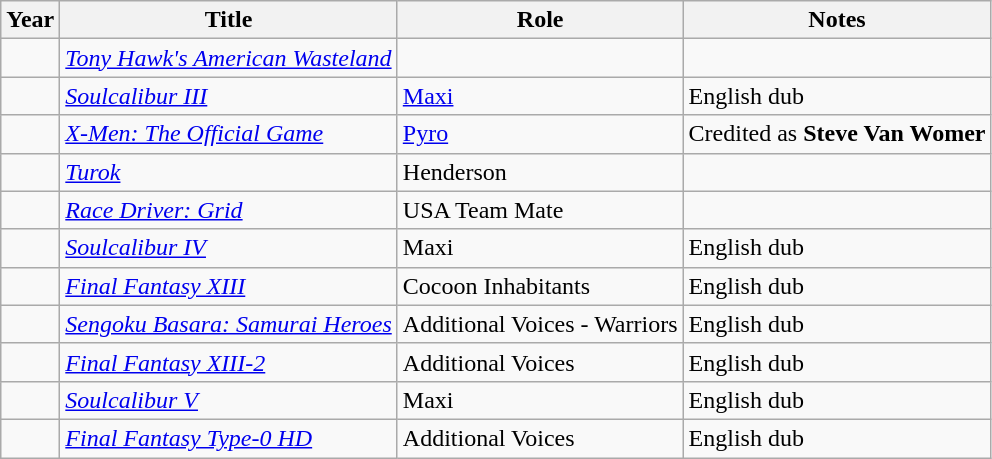<table class="wikitable sortable">
<tr>
<th>Year</th>
<th>Title</th>
<th>Role</th>
<th>Notes</th>
</tr>
<tr>
<td></td>
<td><em><a href='#'>Tony Hawk's American Wasteland</a></em></td>
<td></td>
<td></td>
</tr>
<tr>
<td></td>
<td><em><a href='#'>Soulcalibur III</a></em></td>
<td><a href='#'>Maxi</a></td>
<td>English dub</td>
</tr>
<tr>
<td></td>
<td><em><a href='#'>X-Men: The Official Game</a></em></td>
<td><a href='#'>Pyro</a></td>
<td>Credited as <strong>Steve Van Womer</strong></td>
</tr>
<tr>
<td></td>
<td><em><a href='#'>Turok</a></em></td>
<td>Henderson</td>
<td></td>
</tr>
<tr>
<td></td>
<td><em><a href='#'>Race Driver: Grid</a></em></td>
<td>USA Team Mate</td>
<td></td>
</tr>
<tr>
<td></td>
<td><em><a href='#'>Soulcalibur IV</a></em></td>
<td>Maxi</td>
<td>English dub</td>
</tr>
<tr>
<td></td>
<td><em><a href='#'>Final Fantasy XIII</a></em></td>
<td>Cocoon Inhabitants</td>
<td>English dub</td>
</tr>
<tr>
<td></td>
<td><em><a href='#'>Sengoku Basara: Samurai Heroes</a></em></td>
<td>Additional Voices - Warriors</td>
<td>English dub</td>
</tr>
<tr>
<td></td>
<td><em><a href='#'>Final Fantasy XIII-2</a></em></td>
<td>Additional Voices</td>
<td>English dub</td>
</tr>
<tr>
<td></td>
<td><em><a href='#'>Soulcalibur V</a></em></td>
<td>Maxi</td>
<td>English dub</td>
</tr>
<tr>
<td></td>
<td><em><a href='#'>Final Fantasy Type-0 HD</a></em></td>
<td>Additional Voices</td>
<td>English dub</td>
</tr>
</table>
